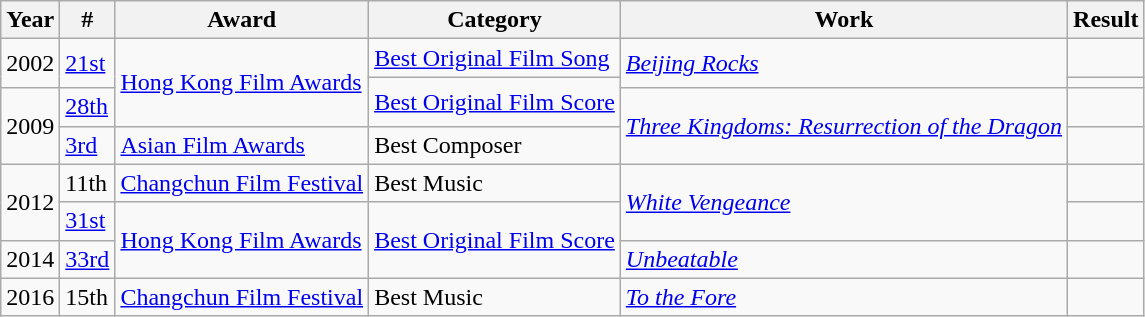<table class="wikitable sortable">
<tr>
<th>Year</th>
<th>#</th>
<th>Award</th>
<th>Category</th>
<th>Work</th>
<th>Result</th>
</tr>
<tr>
<td rowspan=2>2002</td>
<td rowspan=2><a href='#'>21st</a></td>
<td rowspan=3><a href='#'>Hong Kong Film Awards</a></td>
<td><a href='#'>Best Original Film Song</a></td>
<td rowspan=2><em><a href='#'>Beijing Rocks</a></em></td>
<td></td>
</tr>
<tr>
<td rowspan=2><a href='#'>Best Original Film Score</a></td>
<td></td>
</tr>
<tr>
<td rowspan=2>2009</td>
<td><a href='#'>28th</a></td>
<td rowspan=2><em><a href='#'>Three Kingdoms: Resurrection of the Dragon</a></em></td>
<td></td>
</tr>
<tr>
<td><a href='#'>3rd</a></td>
<td><a href='#'>Asian Film Awards</a></td>
<td>Best Composer</td>
<td></td>
</tr>
<tr>
<td rowspan=2>2012</td>
<td>11th</td>
<td><a href='#'>Changchun Film Festival</a></td>
<td>Best Music</td>
<td rowspan=2><em><a href='#'>White Vengeance</a></em></td>
<td></td>
</tr>
<tr>
<td><a href='#'>31st</a></td>
<td rowspan=2><a href='#'>Hong Kong Film Awards</a></td>
<td rowspan=2><a href='#'>Best Original Film Score</a></td>
<td></td>
</tr>
<tr>
<td>2014</td>
<td><a href='#'>33rd</a></td>
<td><em><a href='#'>Unbeatable</a></em></td>
<td></td>
</tr>
<tr>
<td>2016</td>
<td>15th</td>
<td><a href='#'>Changchun Film Festival</a></td>
<td>Best Music</td>
<td><em><a href='#'>To the Fore</a></em></td>
<td></td>
</tr>
</table>
